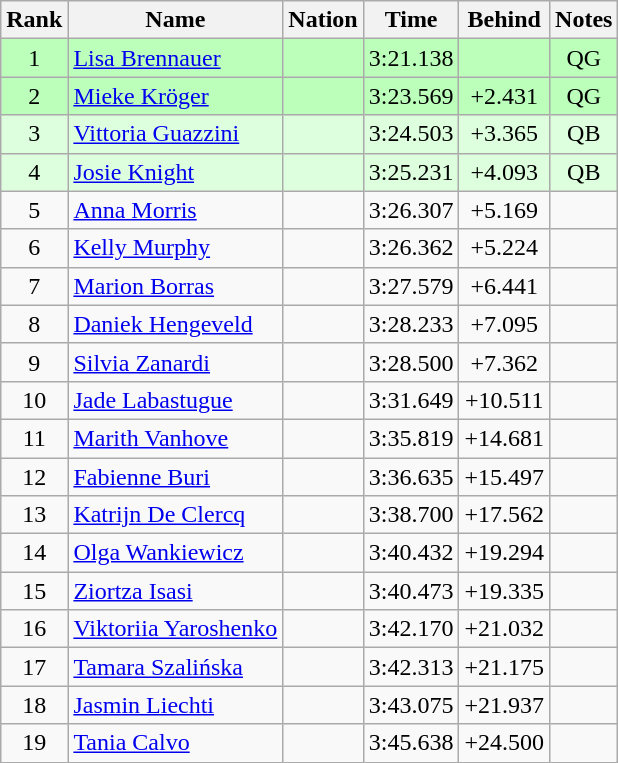<table class="wikitable sortable" style="text-align:center">
<tr>
<th>Rank</th>
<th>Name</th>
<th>Nation</th>
<th>Time</th>
<th>Behind</th>
<th>Notes</th>
</tr>
<tr bgcolor=bbffbb>
<td>1</td>
<td align=left><a href='#'>Lisa Brennauer</a></td>
<td align=left></td>
<td>3:21.138</td>
<td></td>
<td>QG</td>
</tr>
<tr bgcolor=bbffbb>
<td>2</td>
<td align=left><a href='#'>Mieke Kröger</a></td>
<td align=left></td>
<td>3:23.569</td>
<td>+2.431</td>
<td>QG</td>
</tr>
<tr bgcolor=ddffdd>
<td>3</td>
<td align=left><a href='#'>Vittoria Guazzini</a></td>
<td align=left></td>
<td>3:24.503</td>
<td>+3.365</td>
<td>QB</td>
</tr>
<tr bgcolor=ddffdd>
<td>4</td>
<td align=left><a href='#'>Josie Knight</a></td>
<td align=left></td>
<td>3:25.231</td>
<td>+4.093</td>
<td>QB</td>
</tr>
<tr>
<td>5</td>
<td align=left><a href='#'>Anna Morris</a></td>
<td align=left></td>
<td>3:26.307</td>
<td>+5.169</td>
<td></td>
</tr>
<tr>
<td>6</td>
<td align=left><a href='#'>Kelly Murphy</a></td>
<td align=left></td>
<td>3:26.362</td>
<td>+5.224</td>
<td></td>
</tr>
<tr>
<td>7</td>
<td align=left><a href='#'>Marion Borras</a></td>
<td align=left></td>
<td>3:27.579</td>
<td>+6.441</td>
<td></td>
</tr>
<tr>
<td>8</td>
<td align=left><a href='#'>Daniek Hengeveld</a></td>
<td align=left></td>
<td>3:28.233</td>
<td>+7.095</td>
<td></td>
</tr>
<tr>
<td>9</td>
<td align=left><a href='#'>Silvia Zanardi</a></td>
<td align=left></td>
<td>3:28.500</td>
<td>+7.362</td>
<td></td>
</tr>
<tr>
<td>10</td>
<td align=left><a href='#'>Jade Labastugue</a></td>
<td align=left></td>
<td>3:31.649</td>
<td>+10.511</td>
<td></td>
</tr>
<tr>
<td>11</td>
<td align=left><a href='#'>Marith Vanhove</a></td>
<td align=left></td>
<td>3:35.819</td>
<td>+14.681</td>
<td></td>
</tr>
<tr>
<td>12</td>
<td align=left><a href='#'>Fabienne Buri</a></td>
<td align=left></td>
<td>3:36.635</td>
<td>+15.497</td>
<td></td>
</tr>
<tr>
<td>13</td>
<td align=left><a href='#'>Katrijn De Clercq</a></td>
<td align=left></td>
<td>3:38.700</td>
<td>+17.562</td>
<td></td>
</tr>
<tr>
<td>14</td>
<td align=left><a href='#'>Olga Wankiewicz</a></td>
<td align=left></td>
<td>3:40.432</td>
<td>+19.294</td>
<td></td>
</tr>
<tr>
<td>15</td>
<td align=left><a href='#'>Ziortza Isasi</a></td>
<td align=left></td>
<td>3:40.473</td>
<td>+19.335</td>
<td></td>
</tr>
<tr>
<td>16</td>
<td align=left><a href='#'>Viktoriia Yaroshenko</a></td>
<td align=left></td>
<td>3:42.170</td>
<td>+21.032</td>
<td></td>
</tr>
<tr>
<td>17</td>
<td align=left><a href='#'>Tamara Szalińska</a></td>
<td align=left></td>
<td>3:42.313</td>
<td>+21.175</td>
<td></td>
</tr>
<tr>
<td>18</td>
<td align=left><a href='#'>Jasmin Liechti</a></td>
<td align=left></td>
<td>3:43.075</td>
<td>+21.937</td>
<td></td>
</tr>
<tr>
<td>19</td>
<td align=left><a href='#'>Tania Calvo</a></td>
<td align=left></td>
<td>3:45.638</td>
<td>+24.500</td>
<td></td>
</tr>
</table>
